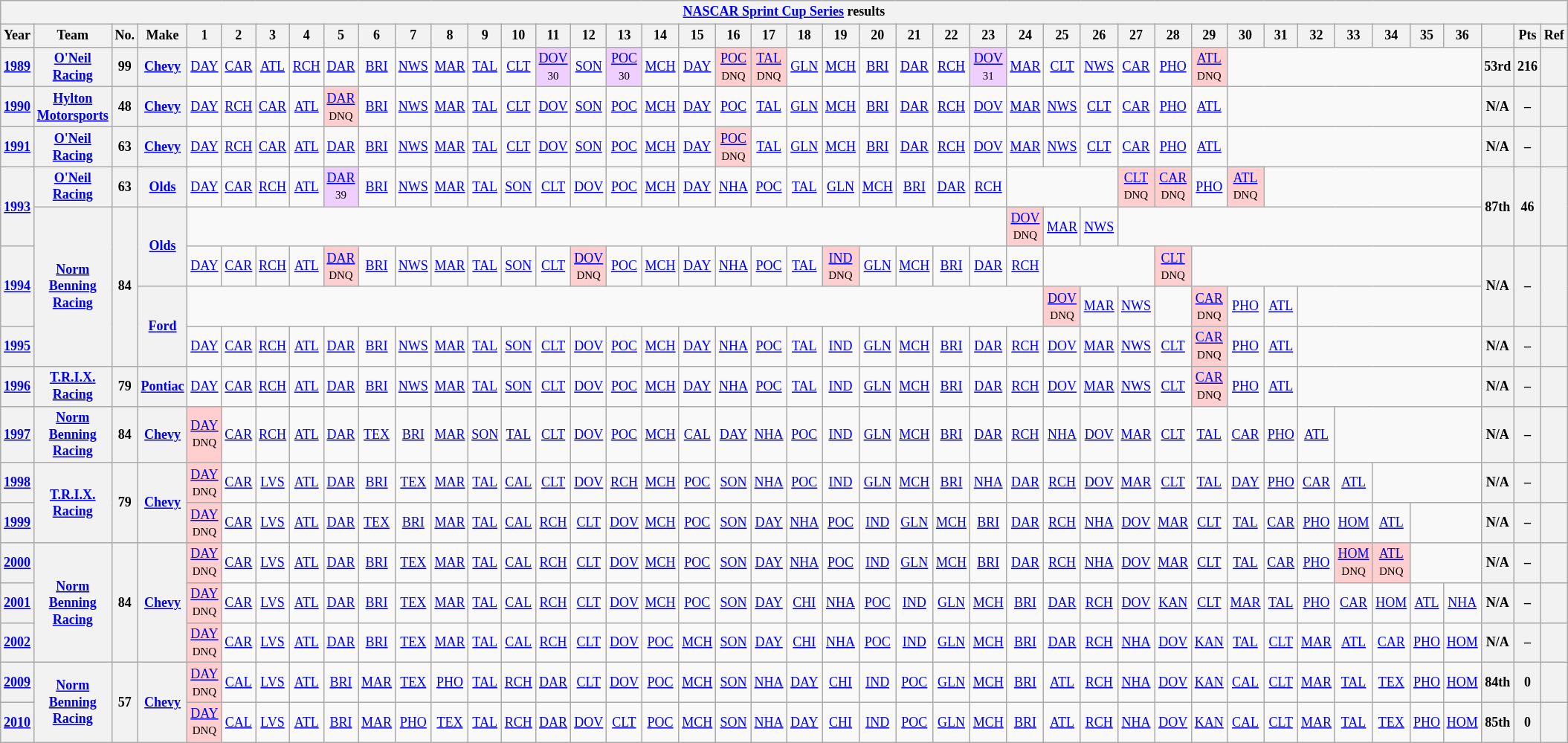<table class="wikitable" style="text-align:center; font-size:75%">
<tr>
<th colspan=45><a href='#'>NASCAR Sprint Cup Series</a> results</th>
</tr>
<tr>
<th>Year</th>
<th>Team</th>
<th>No.</th>
<th>Make</th>
<th>1</th>
<th>2</th>
<th>3</th>
<th>4</th>
<th>5</th>
<th>6</th>
<th>7</th>
<th>8</th>
<th>9</th>
<th>10</th>
<th>11</th>
<th>12</th>
<th>13</th>
<th>14</th>
<th>15</th>
<th>16</th>
<th>17</th>
<th>18</th>
<th>19</th>
<th>20</th>
<th>21</th>
<th>22</th>
<th>23</th>
<th>24</th>
<th>25</th>
<th>26</th>
<th>27</th>
<th>28</th>
<th>29</th>
<th>30</th>
<th>31</th>
<th>32</th>
<th>33</th>
<th>34</th>
<th>35</th>
<th>36</th>
<th></th>
<th>Pts</th>
<th>Ref</th>
</tr>
<tr>
<th><a href='#'>1989</a></th>
<th><a href='#'>O'Neil Racing</a></th>
<th>99</th>
<th><a href='#'>Chevy</a></th>
<td><a href='#'>DAY</a></td>
<td><a href='#'>CAR</a></td>
<td><a href='#'>ATL</a></td>
<td><a href='#'>RCH</a></td>
<td><a href='#'>DAR</a></td>
<td><a href='#'>BRI</a></td>
<td><a href='#'>NWS</a></td>
<td><a href='#'>MAR</a></td>
<td><a href='#'>TAL</a></td>
<td><a href='#'>CLT</a></td>
<td style="background:#EFCFFF;"><a href='#'>DOV</a><br><small>30</small></td>
<td><a href='#'>SON</a></td>
<td style="background:#EFCFFF;"><a href='#'>POC</a><br><small>30</small></td>
<td><a href='#'>MCH</a></td>
<td><a href='#'>DAY</a></td>
<td style="background:#FFCFCF;"><a href='#'>POC</a><br><small>DNQ</small></td>
<td style="background:#FFCFCF;"><a href='#'>TAL</a><br><small>DNQ</small></td>
<td><a href='#'>GLN</a></td>
<td><a href='#'>MCH</a></td>
<td><a href='#'>BRI</a></td>
<td><a href='#'>DAR</a></td>
<td><a href='#'>RCH</a></td>
<td style="background:#EFCFFF;"><a href='#'>DOV</a><br><small>31</small></td>
<td><a href='#'>MAR</a></td>
<td><a href='#'>CLT</a></td>
<td><a href='#'>NWS</a></td>
<td><a href='#'>CAR</a></td>
<td><a href='#'>PHO</a></td>
<td style="background:#FFCFCF;"><a href='#'>ATL</a><br><small>DNQ</small></td>
<td colspan=7></td>
<th>53rd</th>
<th>216</th>
<th></th>
</tr>
<tr>
<th><a href='#'>1990</a></th>
<th><a href='#'>Hylton Motorsports</a></th>
<th>48</th>
<th><a href='#'>Chevy</a></th>
<td><a href='#'>DAY</a></td>
<td><a href='#'>RCH</a></td>
<td><a href='#'>CAR</a></td>
<td><a href='#'>ATL</a></td>
<td style="background:#FFCFCF;"><a href='#'>DAR</a><br><small>DNQ</small></td>
<td><a href='#'>BRI</a></td>
<td><a href='#'>NWS</a></td>
<td><a href='#'>MAR</a></td>
<td><a href='#'>TAL</a></td>
<td><a href='#'>CLT</a></td>
<td><a href='#'>DOV</a></td>
<td><a href='#'>SON</a></td>
<td><a href='#'>POC</a></td>
<td><a href='#'>MCH</a></td>
<td><a href='#'>DAY</a></td>
<td><a href='#'>POC</a></td>
<td><a href='#'>TAL</a></td>
<td><a href='#'>GLN</a></td>
<td><a href='#'>MCH</a></td>
<td><a href='#'>BRI</a></td>
<td><a href='#'>DAR</a></td>
<td><a href='#'>RCH</a></td>
<td><a href='#'>DOV</a></td>
<td><a href='#'>MAR</a></td>
<td><a href='#'>NWS</a></td>
<td><a href='#'>CLT</a></td>
<td><a href='#'>CAR</a></td>
<td><a href='#'>PHO</a></td>
<td><a href='#'>ATL</a></td>
<td colspan=7></td>
<th>N/A</th>
<th>–</th>
<th></th>
</tr>
<tr>
<th><a href='#'>1991</a></th>
<th><a href='#'>O'Neil Racing</a></th>
<th>63</th>
<th><a href='#'>Chevy</a></th>
<td><a href='#'>DAY</a></td>
<td><a href='#'>RCH</a></td>
<td><a href='#'>CAR</a></td>
<td><a href='#'>ATL</a></td>
<td><a href='#'>DAR</a></td>
<td><a href='#'>BRI</a></td>
<td><a href='#'>NWS</a></td>
<td><a href='#'>MAR</a></td>
<td><a href='#'>TAL</a></td>
<td><a href='#'>CLT</a></td>
<td><a href='#'>DOV</a></td>
<td><a href='#'>SON</a></td>
<td><a href='#'>POC</a></td>
<td><a href='#'>MCH</a></td>
<td><a href='#'>DAY</a></td>
<td style="background:#FFCFCF;"><a href='#'>POC</a><br><small>DNQ</small></td>
<td><a href='#'>TAL</a></td>
<td><a href='#'>GLN</a></td>
<td><a href='#'>MCH</a></td>
<td><a href='#'>BRI</a></td>
<td><a href='#'>DAR</a></td>
<td><a href='#'>RCH</a></td>
<td><a href='#'>DOV</a></td>
<td><a href='#'>MAR</a></td>
<td><a href='#'>NWS</a></td>
<td><a href='#'>CLT</a></td>
<td><a href='#'>CAR</a></td>
<td><a href='#'>PHO</a></td>
<td><a href='#'>ATL</a></td>
<td colspan=7></td>
<th>N/A</th>
<th>–</th>
<th></th>
</tr>
<tr>
<th rowspan=2><a href='#'>1993</a></th>
<th><a href='#'>O'Neil Racing</a></th>
<th>63</th>
<th><a href='#'>Olds</a></th>
<td><a href='#'>DAY</a></td>
<td><a href='#'>CAR</a></td>
<td><a href='#'>RCH</a></td>
<td><a href='#'>ATL</a></td>
<td style="background:#EFCFFF;"><a href='#'>DAR</a><br><small>39</small></td>
<td><a href='#'>BRI</a></td>
<td><a href='#'>NWS</a></td>
<td><a href='#'>MAR</a></td>
<td><a href='#'>TAL</a></td>
<td><a href='#'>SON</a></td>
<td><a href='#'>CLT</a></td>
<td><a href='#'>DOV</a></td>
<td><a href='#'>POC</a></td>
<td><a href='#'>MCH</a></td>
<td><a href='#'>DAY</a></td>
<td><a href='#'>NHA</a></td>
<td><a href='#'>POC</a></td>
<td><a href='#'>TAL</a></td>
<td><a href='#'>GLN</a></td>
<td><a href='#'>MCH</a></td>
<td><a href='#'>BRI</a></td>
<td><a href='#'>DAR</a></td>
<td><a href='#'>RCH</a></td>
<td colspan=3></td>
<td style="background:#FFCFCF;"><a href='#'>CLT</a><br><small>DNQ</small></td>
<td style="background:#FFCFCF;"><a href='#'>CAR</a><br><small>DNQ</small></td>
<td><a href='#'>PHO</a></td>
<td style="background:#FFCFCF;"><a href='#'>ATL</a><br><small>DNQ</small></td>
<td colspan=6></td>
<th rowspan=2>87th</th>
<th rowspan=2>46</th>
<th rowspan=2></th>
</tr>
<tr>
<th rowspan=4><a href='#'>Norm Benning Racing</a></th>
<th rowspan=4>84</th>
<th rowspan=2><a href='#'>Olds</a></th>
<td colspan=23></td>
<td style="background:#FFCFCF;"><a href='#'>DOV</a><br><small>DNQ</small></td>
<td><a href='#'>MAR</a></td>
<td><a href='#'>NWS</a></td>
<td colspan=10></td>
</tr>
<tr>
<th rowspan=2><a href='#'>1994</a></th>
<td><a href='#'>DAY</a></td>
<td><a href='#'>CAR</a></td>
<td><a href='#'>RCH</a></td>
<td><a href='#'>ATL</a></td>
<td style="background:#FFCFCF;"><a href='#'>DAR</a><br><small>DNQ</small></td>
<td><a href='#'>BRI</a></td>
<td><a href='#'>NWS</a></td>
<td><a href='#'>MAR</a></td>
<td><a href='#'>TAL</a></td>
<td><a href='#'>SON</a></td>
<td><a href='#'>CLT</a></td>
<td style="background:#FFCFCF;"><a href='#'>DOV</a><br><small>DNQ</small></td>
<td><a href='#'>POC</a></td>
<td><a href='#'>MCH</a></td>
<td><a href='#'>DAY</a></td>
<td><a href='#'>NHA</a></td>
<td><a href='#'>POC</a></td>
<td><a href='#'>TAL</a></td>
<td style="background:#FFCFCF;"><a href='#'>IND</a><br><small>DNQ</small></td>
<td><a href='#'>GLN</a></td>
<td><a href='#'>MCH</a></td>
<td><a href='#'>BRI</a></td>
<td><a href='#'>DAR</a></td>
<td><a href='#'>RCH</a></td>
<td colspan=3></td>
<td style="background:#FFCFCF;"><a href='#'>CLT</a><br><small>DNQ</small></td>
<td colspan=8></td>
<th rowspan=2>N/A</th>
<th rowspan=2>–</th>
<th rowspan=2></th>
</tr>
<tr>
<th rowspan=2><a href='#'>Ford</a></th>
<td colspan=24></td>
<td style="background:#FFCFCF;"><a href='#'>DOV</a><br><small>DNQ</small></td>
<td><a href='#'>MAR</a></td>
<td><a href='#'>NWS</a></td>
<td></td>
<td style="background:#FFCFCF;"><a href='#'>CAR</a><br><small>DNQ</small></td>
<td><a href='#'>PHO</a></td>
<td><a href='#'>ATL</a></td>
<td colspan=5></td>
</tr>
<tr>
<th><a href='#'>1995</a></th>
<td><a href='#'>DAY</a></td>
<td><a href='#'>CAR</a></td>
<td><a href='#'>RCH</a></td>
<td><a href='#'>ATL</a></td>
<td><a href='#'>DAR</a></td>
<td><a href='#'>BRI</a></td>
<td><a href='#'>NWS</a></td>
<td><a href='#'>MAR</a></td>
<td><a href='#'>TAL</a></td>
<td><a href='#'>SON</a></td>
<td><a href='#'>CLT</a></td>
<td><a href='#'>DOV</a></td>
<td><a href='#'>POC</a></td>
<td><a href='#'>MCH</a></td>
<td><a href='#'>DAY</a></td>
<td><a href='#'>NHA</a></td>
<td><a href='#'>POC</a></td>
<td><a href='#'>TAL</a></td>
<td><a href='#'>IND</a></td>
<td><a href='#'>GLN</a></td>
<td><a href='#'>MCH</a></td>
<td><a href='#'>BRI</a></td>
<td><a href='#'>DAR</a></td>
<td><a href='#'>RCH</a></td>
<td><a href='#'>DOV</a></td>
<td><a href='#'>MAR</a></td>
<td><a href='#'>NWS</a></td>
<td><a href='#'>CLT</a></td>
<td style="background:#FFCFCF;"><a href='#'>CAR</a><br><small>DNQ</small></td>
<td><a href='#'>PHO</a></td>
<td><a href='#'>ATL</a></td>
<td colspan=5></td>
<th>N/A</th>
<th>–</th>
<th></th>
</tr>
<tr>
<th><a href='#'>1996</a></th>
<th><a href='#'>T.R.I.X. Racing</a></th>
<th>79</th>
<th><a href='#'>Pontiac</a></th>
<td><a href='#'>DAY</a></td>
<td><a href='#'>CAR</a></td>
<td><a href='#'>RCH</a></td>
<td><a href='#'>ATL</a></td>
<td><a href='#'>DAR</a></td>
<td><a href='#'>BRI</a></td>
<td><a href='#'>NWS</a></td>
<td><a href='#'>MAR</a></td>
<td><a href='#'>TAL</a></td>
<td><a href='#'>SON</a></td>
<td><a href='#'>CLT</a></td>
<td><a href='#'>DOV</a></td>
<td><a href='#'>POC</a></td>
<td><a href='#'>MCH</a></td>
<td><a href='#'>DAY</a></td>
<td><a href='#'>NHA</a></td>
<td><a href='#'>POC</a></td>
<td><a href='#'>TAL</a></td>
<td><a href='#'>IND</a></td>
<td><a href='#'>GLN</a></td>
<td><a href='#'>MCH</a></td>
<td><a href='#'>BRI</a></td>
<td><a href='#'>DAR</a></td>
<td><a href='#'>RCH</a></td>
<td><a href='#'>DOV</a></td>
<td><a href='#'>MAR</a></td>
<td><a href='#'>NWS</a></td>
<td><a href='#'>CLT</a></td>
<td style="background:#FFCFCF;"><a href='#'>CAR</a><br><small>DNQ</small></td>
<td><a href='#'>PHO</a></td>
<td><a href='#'>ATL</a></td>
<td colspan=5></td>
<th>N/A</th>
<th>–</th>
<th></th>
</tr>
<tr>
<th><a href='#'>1997</a></th>
<th><a href='#'>Norm Benning Racing</a></th>
<th>84</th>
<th><a href='#'>Chevy</a></th>
<td style="background:#FFCFCF;"><a href='#'>DAY</a><br><small>DNQ</small></td>
<td><a href='#'>CAR</a></td>
<td><a href='#'>RCH</a></td>
<td><a href='#'>ATL</a></td>
<td><a href='#'>DAR</a></td>
<td><a href='#'>TEX</a></td>
<td><a href='#'>BRI</a></td>
<td><a href='#'>MAR</a></td>
<td><a href='#'>SON</a></td>
<td><a href='#'>TAL</a></td>
<td><a href='#'>CLT</a></td>
<td><a href='#'>DOV</a></td>
<td><a href='#'>POC</a></td>
<td><a href='#'>MCH</a></td>
<td><a href='#'>CAL</a></td>
<td><a href='#'>DAY</a></td>
<td><a href='#'>NHA</a></td>
<td><a href='#'>POC</a></td>
<td><a href='#'>IND</a></td>
<td><a href='#'>GLN</a></td>
<td><a href='#'>MCH</a></td>
<td><a href='#'>BRI</a></td>
<td><a href='#'>DAR</a></td>
<td><a href='#'>RCH</a></td>
<td><a href='#'>NHA</a></td>
<td><a href='#'>DOV</a></td>
<td><a href='#'>MAR</a></td>
<td><a href='#'>CLT</a></td>
<td><a href='#'>TAL</a></td>
<td><a href='#'>CAR</a></td>
<td><a href='#'>PHO</a></td>
<td><a href='#'>ATL</a></td>
<td colspan=4></td>
<th>N/A</th>
<th>–</th>
<th></th>
</tr>
<tr>
<th><a href='#'>1998</a></th>
<th rowspan=2><a href='#'>T.R.I.X. Racing</a></th>
<th rowspan=2>79</th>
<th rowspan=2><a href='#'>Chevy</a></th>
<td style="background:#FFCFCF;"><a href='#'>DAY</a><br><small>DNQ</small></td>
<td><a href='#'>CAR</a></td>
<td><a href='#'>LVS</a></td>
<td><a href='#'>ATL</a></td>
<td><a href='#'>DAR</a></td>
<td><a href='#'>BRI</a></td>
<td><a href='#'>TEX</a></td>
<td><a href='#'>MAR</a></td>
<td><a href='#'>TAL</a></td>
<td><a href='#'>CAL</a></td>
<td><a href='#'>CLT</a></td>
<td><a href='#'>DOV</a></td>
<td><a href='#'>RCH</a></td>
<td><a href='#'>MCH</a></td>
<td><a href='#'>POC</a></td>
<td><a href='#'>SON</a></td>
<td><a href='#'>NHA</a></td>
<td><a href='#'>POC</a></td>
<td><a href='#'>IND</a></td>
<td><a href='#'>GLN</a></td>
<td><a href='#'>MCH</a></td>
<td><a href='#'>BRI</a></td>
<td><a href='#'>NHA</a></td>
<td><a href='#'>DAR</a></td>
<td><a href='#'>RCH</a></td>
<td><a href='#'>DOV</a></td>
<td><a href='#'>MAR</a></td>
<td><a href='#'>CLT</a></td>
<td><a href='#'>TAL</a></td>
<td><a href='#'>DAY</a></td>
<td><a href='#'>PHO</a></td>
<td><a href='#'>CAR</a></td>
<td><a href='#'>ATL</a></td>
<td colspan=3></td>
<th>N/A</th>
<th>–</th>
<th></th>
</tr>
<tr>
<th><a href='#'>1999</a></th>
<td style="background:#FFCFCF;"><a href='#'>DAY</a><br><small>DNQ</small></td>
<td><a href='#'>CAR</a></td>
<td><a href='#'>LVS</a></td>
<td><a href='#'>ATL</a></td>
<td><a href='#'>DAR</a></td>
<td><a href='#'>TEX</a></td>
<td><a href='#'>BRI</a></td>
<td><a href='#'>MAR</a></td>
<td><a href='#'>TAL</a></td>
<td><a href='#'>CAL</a></td>
<td><a href='#'>RCH</a></td>
<td><a href='#'>CLT</a></td>
<td><a href='#'>DOV</a></td>
<td><a href='#'>MCH</a></td>
<td><a href='#'>POC</a></td>
<td><a href='#'>SON</a></td>
<td><a href='#'>DAY</a></td>
<td><a href='#'>NHA</a></td>
<td><a href='#'>POC</a></td>
<td><a href='#'>IND</a></td>
<td><a href='#'>GLN</a></td>
<td><a href='#'>MCH</a></td>
<td><a href='#'>BRI</a></td>
<td><a href='#'>DAR</a></td>
<td><a href='#'>RCH</a></td>
<td><a href='#'>NHA</a></td>
<td><a href='#'>DOV</a></td>
<td><a href='#'>MAR</a></td>
<td><a href='#'>CLT</a></td>
<td><a href='#'>TAL</a></td>
<td><a href='#'>CAR</a></td>
<td><a href='#'>PHO</a></td>
<td><a href='#'>HOM</a></td>
<td><a href='#'>ATL</a></td>
<td colspan=2></td>
<th>N/A</th>
<th>–</th>
<th></th>
</tr>
<tr>
<th><a href='#'>2000</a></th>
<th rowspan=3><a href='#'>Norm Benning Racing</a></th>
<th rowspan=3>84</th>
<th rowspan=3><a href='#'>Chevy</a></th>
<td style="background:#FFCFCF;"><a href='#'>DAY</a><br><small>DNQ</small></td>
<td><a href='#'>CAR</a></td>
<td><a href='#'>LVS</a></td>
<td><a href='#'>ATL</a></td>
<td><a href='#'>DAR</a></td>
<td><a href='#'>BRI</a></td>
<td><a href='#'>TEX</a></td>
<td><a href='#'>MAR</a></td>
<td><a href='#'>TAL</a></td>
<td><a href='#'>CAL</a></td>
<td><a href='#'>RCH</a></td>
<td><a href='#'>CLT</a></td>
<td><a href='#'>DOV</a></td>
<td><a href='#'>MCH</a></td>
<td><a href='#'>POC</a></td>
<td><a href='#'>SON</a></td>
<td><a href='#'>DAY</a></td>
<td><a href='#'>NHA</a></td>
<td><a href='#'>POC</a></td>
<td><a href='#'>IND</a></td>
<td><a href='#'>GLN</a></td>
<td><a href='#'>MCH</a></td>
<td><a href='#'>BRI</a></td>
<td><a href='#'>DAR</a></td>
<td><a href='#'>RCH</a></td>
<td><a href='#'>NHA</a></td>
<td><a href='#'>DOV</a></td>
<td><a href='#'>MAR</a></td>
<td><a href='#'>CLT</a></td>
<td><a href='#'>TAL</a></td>
<td><a href='#'>CAR</a></td>
<td><a href='#'>PHO</a></td>
<td style="background:#FFCFCF;"><a href='#'>HOM</a><br><small>DNQ</small></td>
<td style="background:#FFCFCF;"><a href='#'>ATL</a><br><small>DNQ</small></td>
<td colspan=2></td>
<th>N/A</th>
<th>–</th>
<th></th>
</tr>
<tr>
<th><a href='#'>2001</a></th>
<td style="background:#FFCFCF;"><a href='#'>DAY</a><br><small>DNQ</small></td>
<td><a href='#'>CAR</a></td>
<td><a href='#'>LVS</a></td>
<td><a href='#'>ATL</a></td>
<td><a href='#'>DAR</a></td>
<td><a href='#'>BRI</a></td>
<td><a href='#'>TEX</a></td>
<td><a href='#'>MAR</a></td>
<td><a href='#'>TAL</a></td>
<td><a href='#'>CAL</a></td>
<td><a href='#'>RCH</a></td>
<td><a href='#'>CLT</a></td>
<td><a href='#'>DOV</a></td>
<td><a href='#'>MCH</a></td>
<td><a href='#'>POC</a></td>
<td><a href='#'>SON</a></td>
<td><a href='#'>DAY</a></td>
<td><a href='#'>CHI</a></td>
<td><a href='#'>NHA</a></td>
<td><a href='#'>POC</a></td>
<td><a href='#'>IND</a></td>
<td><a href='#'>GLN</a></td>
<td><a href='#'>MCH</a></td>
<td><a href='#'>BRI</a></td>
<td><a href='#'>DAR</a></td>
<td><a href='#'>RCH</a></td>
<td><a href='#'>DOV</a></td>
<td><a href='#'>KAN</a></td>
<td><a href='#'>CLT</a></td>
<td><a href='#'>MAR</a></td>
<td><a href='#'>TAL</a></td>
<td><a href='#'>PHO</a></td>
<td><a href='#'>CAR</a></td>
<td><a href='#'>HOM</a></td>
<td><a href='#'>ATL</a></td>
<td><a href='#'>NHA</a></td>
<th>N/A</th>
<th>–</th>
<th></th>
</tr>
<tr>
<th><a href='#'>2002</a></th>
<td style="background:#FFCFCF;"><a href='#'>DAY</a><br><small>DNQ</small></td>
<td><a href='#'>CAR</a></td>
<td><a href='#'>LVS</a></td>
<td><a href='#'>ATL</a></td>
<td><a href='#'>DAR</a></td>
<td><a href='#'>BRI</a></td>
<td><a href='#'>TEX</a></td>
<td><a href='#'>MAR</a></td>
<td><a href='#'>TAL</a></td>
<td><a href='#'>CAL</a></td>
<td><a href='#'>RCH</a></td>
<td><a href='#'>CLT</a></td>
<td><a href='#'>DOV</a></td>
<td><a href='#'>POC</a></td>
<td><a href='#'>MCH</a></td>
<td><a href='#'>SON</a></td>
<td><a href='#'>DAY</a></td>
<td><a href='#'>CHI</a></td>
<td><a href='#'>NHA</a></td>
<td><a href='#'>POC</a></td>
<td><a href='#'>IND</a></td>
<td><a href='#'>GLN</a></td>
<td><a href='#'>MCH</a></td>
<td><a href='#'>BRI</a></td>
<td><a href='#'>DAR</a></td>
<td><a href='#'>RCH</a></td>
<td><a href='#'>NHA</a></td>
<td><a href='#'>DOV</a></td>
<td><a href='#'>KAN</a></td>
<td><a href='#'>TAL</a></td>
<td><a href='#'>CLT</a></td>
<td><a href='#'>MAR</a></td>
<td><a href='#'>ATL</a></td>
<td><a href='#'>CAR</a></td>
<td><a href='#'>PHO</a></td>
<td><a href='#'>HOM</a></td>
<th>N/A</th>
<th>–</th>
<th></th>
</tr>
<tr>
<th><a href='#'>2009</a></th>
<th rowspan=2><a href='#'>Norm Benning Racing</a></th>
<th rowspan=2>57</th>
<th rowspan=2><a href='#'>Chevy</a></th>
<td style="background:#FFCFCF;"><a href='#'>DAY</a><br><small>DNQ</small></td>
<td><a href='#'>CAL</a></td>
<td><a href='#'>LVS</a></td>
<td><a href='#'>ATL</a></td>
<td><a href='#'>BRI</a></td>
<td><a href='#'>MAR</a></td>
<td><a href='#'>TEX</a></td>
<td><a href='#'>PHO</a></td>
<td><a href='#'>TAL</a></td>
<td><a href='#'>RCH</a></td>
<td><a href='#'>DAR</a></td>
<td><a href='#'>CLT</a></td>
<td><a href='#'>DOV</a></td>
<td><a href='#'>POC</a></td>
<td><a href='#'>MCH</a></td>
<td><a href='#'>SON</a></td>
<td><a href='#'>NHA</a></td>
<td><a href='#'>DAY</a></td>
<td><a href='#'>CHI</a></td>
<td><a href='#'>IND</a></td>
<td><a href='#'>POC</a></td>
<td><a href='#'>GLN</a></td>
<td><a href='#'>MCH</a></td>
<td><a href='#'>BRI</a></td>
<td><a href='#'>ATL</a></td>
<td><a href='#'>RCH</a></td>
<td><a href='#'>NHA</a></td>
<td><a href='#'>DOV</a></td>
<td><a href='#'>KAN</a></td>
<td><a href='#'>CAL</a></td>
<td><a href='#'>CLT</a></td>
<td><a href='#'>MAR</a></td>
<td><a href='#'>TAL</a></td>
<td><a href='#'>TEX</a></td>
<td><a href='#'>PHO</a></td>
<td><a href='#'>HOM</a></td>
<th>84th</th>
<th>0</th>
<th></th>
</tr>
<tr>
<th><a href='#'>2010</a></th>
<td style="background:#FFCFCF;"><a href='#'>DAY</a><br><small>DNQ</small></td>
<td><a href='#'>CAL</a></td>
<td><a href='#'>LVS</a></td>
<td><a href='#'>ATL</a></td>
<td><a href='#'>BRI</a></td>
<td><a href='#'>MAR</a></td>
<td><a href='#'>PHO</a></td>
<td><a href='#'>TEX</a></td>
<td><a href='#'>TAL</a></td>
<td><a href='#'>RCH</a></td>
<td><a href='#'>DAR</a></td>
<td><a href='#'>DOV</a></td>
<td><a href='#'>CLT</a></td>
<td><a href='#'>POC</a></td>
<td><a href='#'>MCH</a></td>
<td><a href='#'>SON</a></td>
<td><a href='#'>NHA</a></td>
<td><a href='#'>DAY</a></td>
<td><a href='#'>CHI</a></td>
<td><a href='#'>IND</a></td>
<td><a href='#'>POC</a></td>
<td><a href='#'>GLN</a></td>
<td><a href='#'>MCH</a></td>
<td><a href='#'>BRI</a></td>
<td><a href='#'>ATL</a></td>
<td><a href='#'>RCH</a></td>
<td><a href='#'>NHA</a></td>
<td><a href='#'>DOV</a></td>
<td><a href='#'>KAN</a></td>
<td><a href='#'>CAL</a></td>
<td><a href='#'>CLT</a></td>
<td><a href='#'>MAR</a></td>
<td><a href='#'>TAL</a></td>
<td><a href='#'>TEX</a></td>
<td><a href='#'>PHO</a></td>
<td><a href='#'>HOM</a></td>
<th>85th</th>
<th>0</th>
<th></th>
</tr>
</table>
